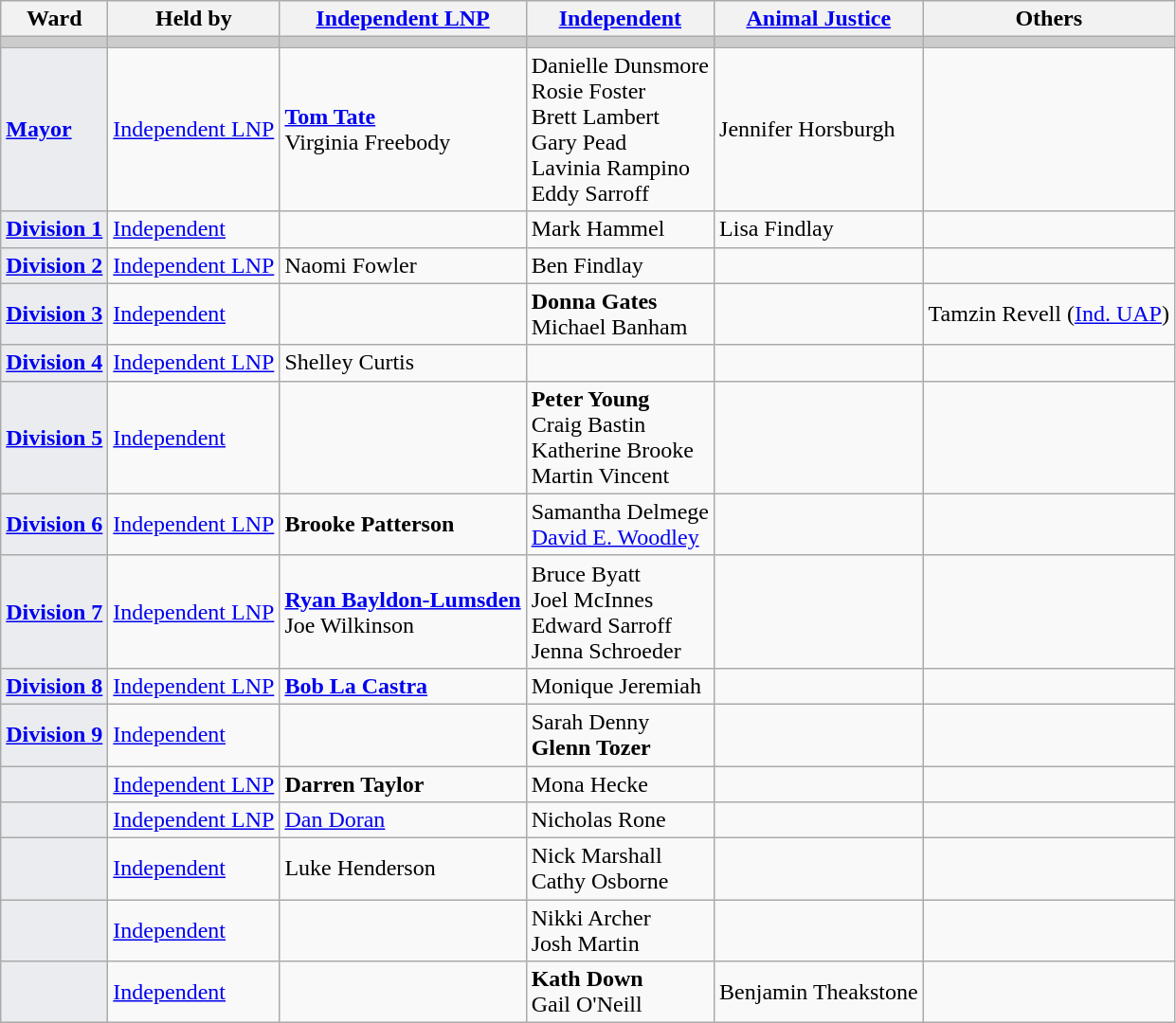<table class="wikitable">
<tr>
<th>Ward</th>
<th>Held by</th>
<th><a href='#'>Independent LNP</a></th>
<th><a href='#'>Independent</a></th>
<th><a href='#'>Animal Justice</a></th>
<th>Others</th>
</tr>
<tr bgcolor="#cccccc">
<td></td>
<td></td>
<td></td>
<td></td>
<td></td>
<td></td>
</tr>
<tr>
<td align="left"; style=background:#EAECF0><strong><a href='#'>Mayor</a></strong></td>
<td><a href='#'>Independent LNP</a></td>
<td><strong><a href='#'>Tom Tate</a></strong> <br> Virginia Freebody</td>
<td>Danielle Dunsmore <br> Rosie Foster <br> Brett Lambert <br> Gary Pead <br> Lavinia Rampino <br> Eddy Sarroff</td>
<td>Jennifer Horsburgh</td>
<td></td>
</tr>
<tr>
<td align="left"; style=background:#EAECF0><strong><a href='#'>Division 1</a></strong></td>
<td><a href='#'>Independent</a></td>
<td></td>
<td>Mark Hammel</td>
<td>Lisa Findlay</td>
<td></td>
</tr>
<tr>
<td align="left"; style=background:#EAECF0><strong><a href='#'>Division 2</a></strong></td>
<td><a href='#'>Independent LNP</a></td>
<td>Naomi Fowler</td>
<td>Ben Findlay</td>
<td></td>
<td></td>
</tr>
<tr>
<td align="left"; style=background:#EAECF0><strong><a href='#'>Division 3</a></strong></td>
<td><a href='#'>Independent</a></td>
<td></td>
<td><strong>Donna Gates</strong> <br> Michael Banham</td>
<td></td>
<td>Tamzin Revell (<a href='#'>Ind. UAP</a>)</td>
</tr>
<tr>
<td align="left"; style=background:#EAECF0><strong><a href='#'>Division 4</a></strong></td>
<td><a href='#'>Independent LNP</a></td>
<td>Shelley Curtis</td>
<td></td>
<td></td>
<td></td>
</tr>
<tr>
<td align="left"; style=background:#EAECF0><strong><a href='#'>Division 5</a></strong></td>
<td><a href='#'>Independent</a></td>
<td></td>
<td><strong>Peter Young</strong> <br> Craig Bastin <br> Katherine Brooke <br> Martin Vincent</td>
<td></td>
<td></td>
</tr>
<tr>
<td align="left"; style=background:#EAECF0><strong><a href='#'>Division 6</a></strong></td>
<td><a href='#'>Independent LNP</a></td>
<td><strong>Brooke Patterson</strong></td>
<td>Samantha Delmege <br> <a href='#'>David E. Woodley</a></td>
<td></td>
<td></td>
</tr>
<tr>
<td align="left"; style=background:#EAECF0><strong><a href='#'>Division 7</a></strong></td>
<td><a href='#'>Independent LNP</a></td>
<td><strong><a href='#'>Ryan Bayldon-Lumsden</a></strong> <br> Joe Wilkinson</td>
<td>Bruce Byatt <br> Joel McInnes <br> Edward Sarroff <br> Jenna Schroeder</td>
<td></td>
<td></td>
</tr>
<tr>
<td align="left"; style=background:#EAECF0><strong><a href='#'>Division 8</a></strong></td>
<td><a href='#'>Independent LNP</a></td>
<td><strong><a href='#'>Bob La Castra</a></strong></td>
<td>Monique Jeremiah</td>
<td></td>
<td></td>
</tr>
<tr>
<td align="left"; style=background:#EAECF0><strong><a href='#'>Division 9</a></strong></td>
<td><a href='#'>Independent</a></td>
<td></td>
<td>Sarah Denny <br> <strong>Glenn Tozer</strong></td>
<td></td>
<td></td>
</tr>
<tr>
<td align="left"; style=background:#EAECF0><strong></strong></td>
<td><a href='#'>Independent LNP</a></td>
<td><strong>Darren Taylor</strong></td>
<td>Mona Hecke</td>
<td></td>
<td></td>
</tr>
<tr>
<td align="left"; style=background:#EAECF0><strong></strong></td>
<td><a href='#'>Independent LNP</a></td>
<td><a href='#'>Dan Doran</a></td>
<td>Nicholas Rone</td>
<td></td>
<td></td>
</tr>
<tr>
<td align="left"; style=background:#EAECF0><strong></strong></td>
<td><a href='#'>Independent</a></td>
<td>Luke Henderson</td>
<td>Nick Marshall <br> Cathy Osborne</td>
<td></td>
<td></td>
</tr>
<tr>
<td align="left"; style=background:#EAECF0><strong></strong></td>
<td><a href='#'>Independent</a></td>
<td></td>
<td>Nikki Archer <br> Josh Martin</td>
<td></td>
<td></td>
</tr>
<tr>
<td align="left"; style=background:#EAECF0><strong></strong></td>
<td><a href='#'>Independent</a></td>
<td></td>
<td><strong>Kath Down</strong> <br> Gail O'Neill</td>
<td>Benjamin Theakstone</td>
<td></td>
</tr>
</table>
